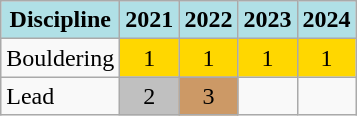<table class="wikitable" style="text-align: center">
<tr>
<th style="background: #b0e0e6">Discipline</th>
<th style="background: #b0e0e6">2021</th>
<th style="background: #b0e0e6">2022</th>
<th style="background: #b0e0e6">2023</th>
<th style="background: #b0e0e6">2024</th>
</tr>
<tr>
<td align="left">Bouldering</td>
<td style="background: gold">1</td>
<td style="background: gold">1</td>
<td style="background: gold">1</td>
<td style="background: gold">1</td>
</tr>
<tr>
<td align="left">Lead</td>
<td style="background: silver">2</td>
<td style="background: #cc9966">3</td>
<td></td>
<td></td>
</tr>
</table>
